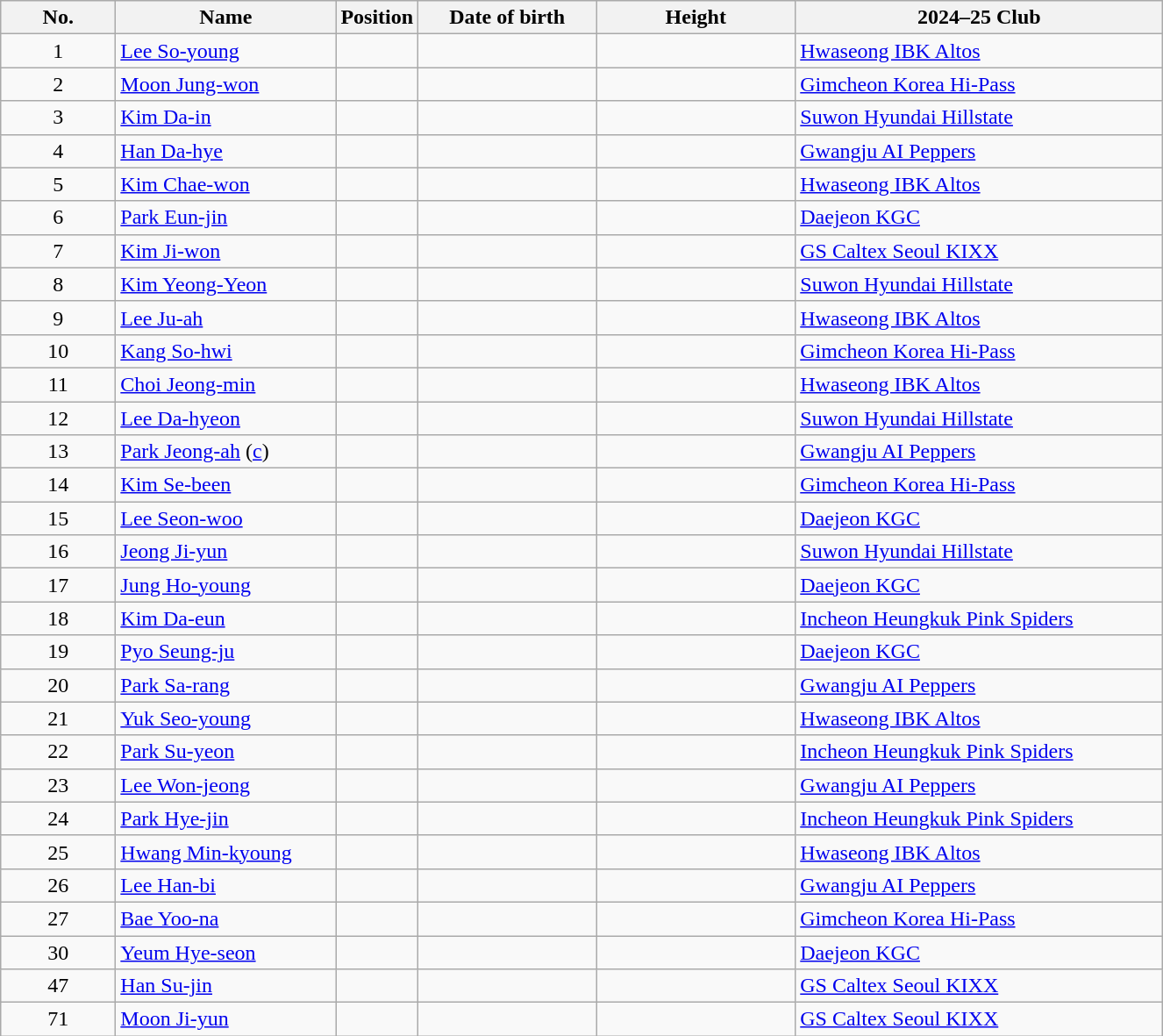<table class="wikitable sortable" style="font-size:100%; text-align:center;">
<tr>
<th style="width:5em">No.</th>
<th style="width:10em">Name</th>
<th style="width:3em">Position</th>
<th style="width:8em">Date of birth</th>
<th style="width:9em">Height</th>
<th style="width:17em">2024–25 Club</th>
</tr>
<tr>
<td>1</td>
<td align="left"><a href='#'>Lee So-young</a></td>
<td align="center"></td>
<td align="right"></td>
<td></td>
<td align="left">  <a href='#'>Hwaseong IBK Altos</a></td>
</tr>
<tr>
<td>2</td>
<td align="left"><a href='#'>Moon Jung-won</a></td>
<td align="center"></td>
<td align="right"></td>
<td></td>
<td align="left"> <a href='#'>Gimcheon Korea Hi-Pass</a></td>
</tr>
<tr>
<td>3</td>
<td align="left"><a href='#'>Kim Da-in</a></td>
<td align="center"></td>
<td align="right"></td>
<td></td>
<td align="left"> <a href='#'>Suwon Hyundai Hillstate</a></td>
</tr>
<tr>
<td>4</td>
<td align="left"><a href='#'>Han Da-hye</a></td>
<td align="center"></td>
<td align="right"></td>
<td></td>
<td align="left"> <a href='#'>Gwangju AI Peppers</a></td>
</tr>
<tr>
<td>5</td>
<td align="left"><a href='#'>Kim Chae-won</a></td>
<td align="center"></td>
<td align="right"></td>
<td></td>
<td align="left"> <a href='#'>Hwaseong IBK Altos</a></td>
</tr>
<tr>
<td>6</td>
<td align="left"><a href='#'>Park Eun-jin</a></td>
<td align="center"></td>
<td align="right"></td>
<td></td>
<td align="left"> <a href='#'>Daejeon KGC</a></td>
</tr>
<tr>
<td>7</td>
<td align="left"><a href='#'>Kim Ji-won</a></td>
<td align="center"></td>
<td align="right"></td>
<td></td>
<td align="left"> <a href='#'>GS Caltex Seoul KIXX</a></td>
</tr>
<tr>
<td>8</td>
<td align="left"><a href='#'>Kim Yeong-Yeon</a></td>
<td align="center"></td>
<td align="right"></td>
<td></td>
<td align="left"> <a href='#'>Suwon Hyundai Hillstate</a></td>
</tr>
<tr>
<td>9</td>
<td align="left"><a href='#'>Lee Ju-ah</a></td>
<td align="center"></td>
<td align="right"></td>
<td></td>
<td align="left"> <a href='#'>Hwaseong IBK Altos</a></td>
</tr>
<tr>
<td>10</td>
<td align="left"><a href='#'>Kang So-hwi</a></td>
<td align="center"></td>
<td align="right"></td>
<td></td>
<td align="left"> <a href='#'>Gimcheon Korea Hi-Pass</a></td>
</tr>
<tr>
<td>11</td>
<td align="left"><a href='#'>Choi Jeong-min</a></td>
<td align="center"></td>
<td align="right"></td>
<td></td>
<td align="left"> <a href='#'>Hwaseong IBK Altos</a></td>
</tr>
<tr>
<td>12</td>
<td align="left"><a href='#'>Lee Da-hyeon</a></td>
<td align="center"></td>
<td align="right"></td>
<td></td>
<td align="left"> <a href='#'>Suwon Hyundai Hillstate</a></td>
</tr>
<tr>
<td>13</td>
<td align="left"><a href='#'>Park Jeong-ah</a> (<a href='#'>c</a>)</td>
<td align="center"></td>
<td align="right"></td>
<td></td>
<td align="left">  <a href='#'>Gwangju AI Peppers</a></td>
</tr>
<tr>
<td>14</td>
<td align="left"><a href='#'>Kim Se-been</a></td>
<td align="center"></td>
<td align="right"></td>
<td></td>
<td align="left"> <a href='#'>Gimcheon Korea Hi-Pass</a></td>
</tr>
<tr>
<td>15</td>
<td align="left"><a href='#'>Lee Seon-woo</a></td>
<td align="center"></td>
<td align="right"></td>
<td></td>
<td align="left">  <a href='#'>Daejeon KGC</a></td>
</tr>
<tr>
<td>16</td>
<td align="left"><a href='#'>Jeong Ji-yun</a></td>
<td align="center"></td>
<td align="right"></td>
<td></td>
<td align="left">  <a href='#'>Suwon Hyundai Hillstate</a></td>
</tr>
<tr>
<td>17</td>
<td align="left"><a href='#'>Jung Ho-young</a></td>
<td align="center"></td>
<td align="right"></td>
<td></td>
<td align="left">  <a href='#'>Daejeon KGC</a></td>
</tr>
<tr>
<td>18</td>
<td align="left"><a href='#'>Kim Da-eun</a></td>
<td align="center"></td>
<td align="right"></td>
<td></td>
<td align="left"> <a href='#'>Incheon Heungkuk Pink Spiders</a></td>
</tr>
<tr>
<td>19</td>
<td align="left"><a href='#'>Pyo Seung-ju</a></td>
<td align="center"></td>
<td align="right"></td>
<td></td>
<td align="left"> <a href='#'>Daejeon KGC</a></td>
</tr>
<tr>
<td>20</td>
<td align="left"><a href='#'>Park Sa-rang</a></td>
<td align="center"></td>
<td align="right"></td>
<td></td>
<td align="left">  <a href='#'>Gwangju AI Peppers</a></td>
</tr>
<tr>
<td>21</td>
<td align="left"><a href='#'>Yuk Seo-young</a></td>
<td align="center"></td>
<td align="right"></td>
<td></td>
<td align="left"> <a href='#'>Hwaseong IBK Altos</a></td>
</tr>
<tr>
<td>22</td>
<td align="left"><a href='#'>Park Su-yeon</a></td>
<td align="center"></td>
<td align="right"></td>
<td></td>
<td align="left"> <a href='#'>Incheon Heungkuk Pink Spiders</a></td>
</tr>
<tr>
<td>23</td>
<td align="left"><a href='#'>Lee Won-jeong</a></td>
<td align="center"></td>
<td align="right"></td>
<td></td>
<td align="left"> <a href='#'>Gwangju AI Peppers</a></td>
</tr>
<tr>
<td>24</td>
<td align="left"><a href='#'>Park Hye-jin</a></td>
<td align="center"></td>
<td align="right"></td>
<td></td>
<td align="left"> <a href='#'>Incheon Heungkuk Pink Spiders</a></td>
</tr>
<tr>
<td>25</td>
<td align="left"><a href='#'>Hwang Min-kyoung</a></td>
<td align="center"></td>
<td align="right"></td>
<td></td>
<td align="left"> <a href='#'>Hwaseong IBK Altos</a></td>
</tr>
<tr>
<td>26</td>
<td align="left"><a href='#'>Lee Han-bi</a></td>
<td align="center"></td>
<td align="right"></td>
<td></td>
<td align="left">  <a href='#'>Gwangju AI Peppers</a></td>
</tr>
<tr>
<td>27</td>
<td align="left"><a href='#'>Bae Yoo-na</a></td>
<td align="center"></td>
<td align="right"></td>
<td></td>
<td align="left"> <a href='#'>Gimcheon Korea Hi-Pass</a></td>
</tr>
<tr>
<td>30</td>
<td align="left"><a href='#'>Yeum Hye-seon</a></td>
<td align="center"></td>
<td align="right"></td>
<td></td>
<td align="left"> <a href='#'>Daejeon KGC</a></td>
</tr>
<tr>
<td>47</td>
<td align="left"><a href='#'>Han Su-jin</a></td>
<td align="center"></td>
<td align="right"></td>
<td></td>
<td align="left"> <a href='#'>GS Caltex Seoul KIXX</a></td>
</tr>
<tr>
<td>71</td>
<td align="left"><a href='#'>Moon Ji-yun</a></td>
<td align="center"></td>
<td align="right"></td>
<td></td>
<td align="left"> <a href='#'>GS Caltex Seoul KIXX</a></td>
</tr>
</table>
